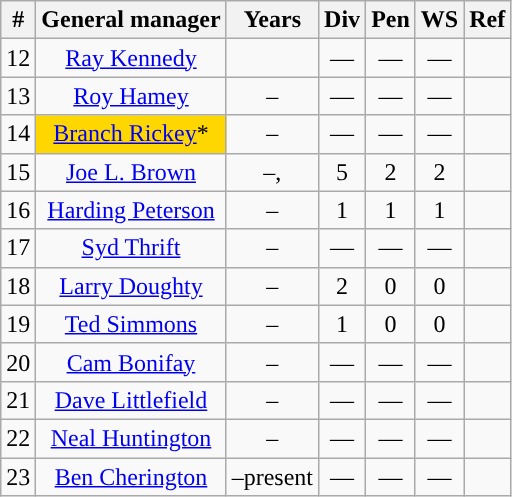<table class="wikitable" style="text-align:center">
<tr>
<th class="unsortable">#</th>
<th>General manager</th>
<th>Years</th>
<th>Div</th>
<th>Pen</th>
<th>WS</th>
<th>Ref</th>
</tr>
<tr>
<td>12</td>
<td><a href='#'>Ray Kennedy</a></td>
<td></td>
<td>—</td>
<td>—</td>
<td>—</td>
<td></td>
</tr>
<tr>
<td>13</td>
<td><a href='#'>Roy Hamey</a></td>
<td>–</td>
<td>—</td>
<td>—</td>
<td>—</td>
<td></td>
</tr>
<tr>
<td>14</td>
<td bgcolor="ffd700"><a href='#'>Branch Rickey</a>*</td>
<td>–</td>
<td>—</td>
<td>—</td>
<td>—</td>
<td></td>
</tr>
<tr>
<td>15</td>
<td><a href='#'>Joe L. Brown</a></td>
<td>–, </td>
<td>5</td>
<td>2</td>
<td>2</td>
<td></td>
</tr>
<tr>
<td>16</td>
<td><a href='#'>Harding Peterson</a></td>
<td>–</td>
<td>1</td>
<td>1</td>
<td>1</td>
<td></td>
</tr>
<tr>
<td>17</td>
<td><a href='#'>Syd Thrift</a></td>
<td>–</td>
<td>—</td>
<td>—</td>
<td>—</td>
<td></td>
</tr>
<tr>
<td>18</td>
<td><a href='#'>Larry Doughty</a></td>
<td>–</td>
<td>2</td>
<td>0</td>
<td>0</td>
<td></td>
</tr>
<tr>
<td>19</td>
<td><a href='#'>Ted Simmons</a></td>
<td>–</td>
<td>1</td>
<td>0</td>
<td>0</td>
<td></td>
</tr>
<tr>
<td>20</td>
<td><a href='#'>Cam Bonifay</a></td>
<td>–</td>
<td>—</td>
<td>—</td>
<td>—</td>
<td></td>
</tr>
<tr>
<td>21</td>
<td><a href='#'>Dave Littlefield</a></td>
<td>–</td>
<td>—</td>
<td>—</td>
<td>—</td>
<td></td>
</tr>
<tr>
<td>22</td>
<td><a href='#'>Neal Huntington</a></td>
<td>–</td>
<td>—</td>
<td>—</td>
<td>—</td>
<td></td>
</tr>
<tr>
<td>23</td>
<td><a href='#'>Ben Cherington</a></td>
<td>–present</td>
<td>—</td>
<td>—</td>
<td>—</td>
<td></td>
</tr>
</table>
